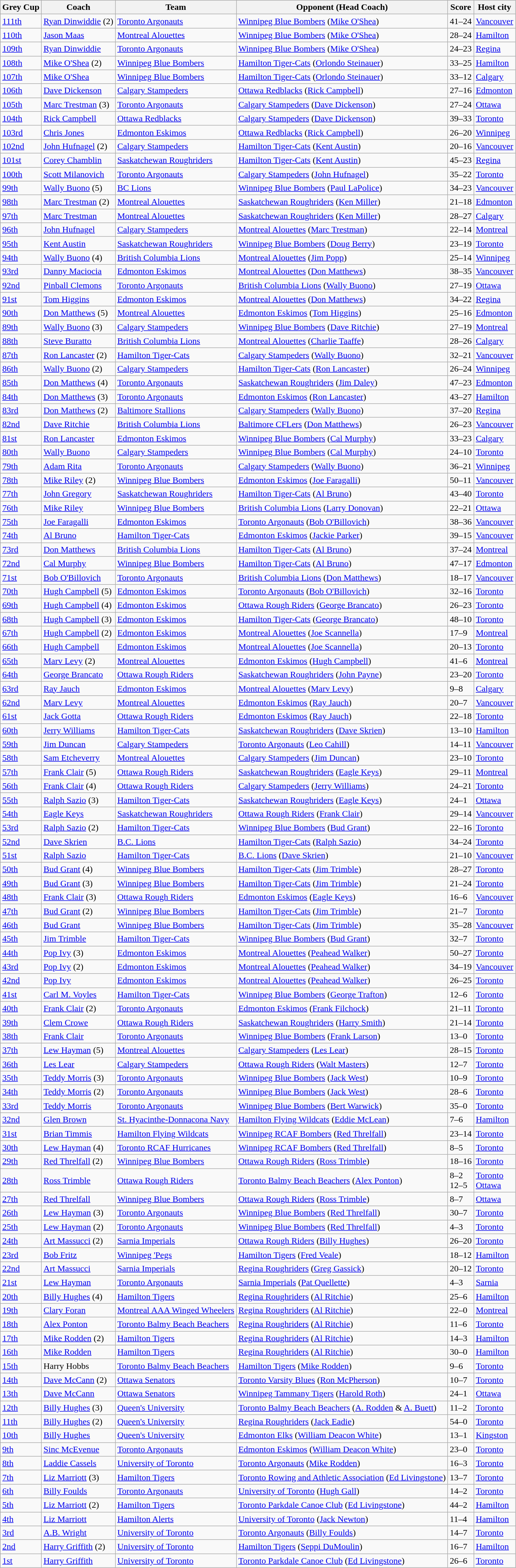<table class="wikitable">
<tr>
<th bgcolor="#DDDDFF">Grey Cup</th>
<th bgcolor="#DDDDFF">Coach</th>
<th bgcolor="#DDDDFF">Team</th>
<th bgcolor="#DDDDFF">Opponent (Head Coach)</th>
<th bgcolor="#DDDDFF">Score</th>
<th bgcolor="#DDDDFF">Host city</th>
</tr>
<tr>
<td><a href='#'>111th</a></td>
<td><a href='#'>Ryan Dinwiddie</a> (2)</td>
<td><a href='#'>Toronto Argonauts</a></td>
<td><a href='#'>Winnipeg Blue Bombers</a> (<a href='#'>Mike O'Shea</a>)</td>
<td>41–24</td>
<td><a href='#'>Vancouver</a></td>
</tr>
<tr |->
<td><a href='#'>110th</a></td>
<td><a href='#'>Jason Maas</a></td>
<td><a href='#'>Montreal Alouettes</a></td>
<td><a href='#'>Winnipeg Blue Bombers</a> (<a href='#'>Mike O'Shea</a>)</td>
<td>28–24</td>
<td><a href='#'>Hamilton</a></td>
</tr>
<tr>
<td><a href='#'>109th</a></td>
<td><a href='#'>Ryan Dinwiddie</a></td>
<td><a href='#'>Toronto Argonauts</a></td>
<td><a href='#'>Winnipeg Blue Bombers</a> (<a href='#'>Mike O'Shea</a>)</td>
<td>24–23</td>
<td><a href='#'>Regina</a></td>
</tr>
<tr>
<td><a href='#'>108th</a></td>
<td><a href='#'>Mike O'Shea</a> (2)</td>
<td><a href='#'>Winnipeg Blue Bombers</a></td>
<td><a href='#'>Hamilton Tiger-Cats</a> (<a href='#'>Orlondo Steinauer</a>)</td>
<td>33–25</td>
<td><a href='#'>Hamilton</a></td>
</tr>
<tr>
<td><a href='#'>107th</a></td>
<td><a href='#'>Mike O'Shea</a></td>
<td><a href='#'>Winnipeg Blue Bombers</a></td>
<td><a href='#'>Hamilton Tiger-Cats</a> (<a href='#'>Orlondo Steinauer</a>)</td>
<td>33–12</td>
<td><a href='#'>Calgary</a></td>
</tr>
<tr>
<td><a href='#'>106th</a></td>
<td><a href='#'>Dave Dickenson</a></td>
<td><a href='#'>Calgary Stampeders</a></td>
<td><a href='#'>Ottawa Redblacks</a> (<a href='#'>Rick Campbell</a>)</td>
<td>27–16</td>
<td><a href='#'>Edmonton</a></td>
</tr>
<tr>
<td><a href='#'>105th</a></td>
<td><a href='#'>Marc Trestman</a> (3)</td>
<td><a href='#'>Toronto Argonauts</a></td>
<td><a href='#'>Calgary Stampeders</a> (<a href='#'>Dave Dickenson</a>)</td>
<td>27–24</td>
<td><a href='#'>Ottawa</a></td>
</tr>
<tr>
<td><a href='#'>104th</a></td>
<td><a href='#'>Rick Campbell</a></td>
<td><a href='#'>Ottawa Redblacks</a></td>
<td><a href='#'>Calgary Stampeders</a> (<a href='#'>Dave Dickenson</a>)</td>
<td>39–33</td>
<td><a href='#'>Toronto</a></td>
</tr>
<tr>
<td><a href='#'>103rd</a></td>
<td><a href='#'>Chris Jones</a></td>
<td><a href='#'>Edmonton Eskimos</a></td>
<td><a href='#'>Ottawa Redblacks</a> (<a href='#'>Rick Campbell</a>)</td>
<td>26–20</td>
<td><a href='#'>Winnipeg</a></td>
</tr>
<tr>
<td><a href='#'>102nd</a></td>
<td><a href='#'>John Hufnagel</a> (2)</td>
<td><a href='#'>Calgary Stampeders</a></td>
<td><a href='#'>Hamilton Tiger-Cats</a> (<a href='#'>Kent Austin</a>)</td>
<td>20–16</td>
<td><a href='#'>Vancouver</a></td>
</tr>
<tr>
<td><a href='#'>101st</a></td>
<td><a href='#'>Corey Chamblin</a></td>
<td><a href='#'>Saskatchewan Roughriders</a></td>
<td><a href='#'>Hamilton Tiger-Cats</a> (<a href='#'>Kent Austin</a>)</td>
<td>45–23</td>
<td><a href='#'>Regina</a></td>
</tr>
<tr>
<td><a href='#'>100th</a></td>
<td><a href='#'>Scott Milanovich</a></td>
<td><a href='#'>Toronto Argonauts</a></td>
<td><a href='#'>Calgary Stampeders</a> (<a href='#'>John Hufnagel</a>)</td>
<td>35–22</td>
<td><a href='#'>Toronto</a></td>
</tr>
<tr>
<td><a href='#'>99th</a></td>
<td><a href='#'>Wally Buono</a> (5)</td>
<td><a href='#'>BC Lions</a></td>
<td><a href='#'>Winnipeg Blue Bombers</a> (<a href='#'>Paul LaPolice</a>)</td>
<td>34–23</td>
<td><a href='#'>Vancouver</a></td>
</tr>
<tr>
<td><a href='#'>98th</a></td>
<td><a href='#'>Marc Trestman</a> (2)</td>
<td><a href='#'>Montreal Alouettes</a></td>
<td><a href='#'>Saskatchewan Roughriders</a> (<a href='#'>Ken Miller</a>)</td>
<td>21–18</td>
<td><a href='#'>Edmonton</a></td>
</tr>
<tr>
<td><a href='#'>97th</a></td>
<td><a href='#'>Marc Trestman</a></td>
<td><a href='#'>Montreal Alouettes</a></td>
<td><a href='#'>Saskatchewan Roughriders</a> (<a href='#'>Ken Miller</a>)</td>
<td>28–27</td>
<td><a href='#'>Calgary</a></td>
</tr>
<tr>
<td><a href='#'>96th</a></td>
<td><a href='#'>John Hufnagel</a></td>
<td><a href='#'>Calgary Stampeders</a></td>
<td><a href='#'>Montreal Alouettes</a> (<a href='#'>Marc Trestman</a>)</td>
<td>22–14</td>
<td><a href='#'>Montreal</a></td>
</tr>
<tr>
<td><a href='#'>95th</a></td>
<td><a href='#'>Kent Austin</a></td>
<td><a href='#'>Saskatchewan Roughriders</a></td>
<td><a href='#'>Winnipeg Blue Bombers</a> (<a href='#'>Doug Berry</a>)</td>
<td>23–19</td>
<td><a href='#'>Toronto</a></td>
</tr>
<tr>
<td><a href='#'>94th</a></td>
<td><a href='#'>Wally Buono</a> (4)</td>
<td><a href='#'>British Columbia Lions</a></td>
<td><a href='#'>Montreal Alouettes</a> (<a href='#'>Jim Popp</a>)</td>
<td>25–14</td>
<td><a href='#'>Winnipeg</a></td>
</tr>
<tr>
<td><a href='#'>93rd</a></td>
<td><a href='#'>Danny Maciocia</a></td>
<td><a href='#'>Edmonton Eskimos</a></td>
<td><a href='#'>Montreal Alouettes</a> (<a href='#'>Don Matthews</a>)</td>
<td>38–35</td>
<td><a href='#'>Vancouver</a></td>
</tr>
<tr>
<td><a href='#'>92nd</a></td>
<td><a href='#'>Pinball Clemons</a></td>
<td><a href='#'>Toronto Argonauts</a></td>
<td><a href='#'>British Columbia Lions</a> (<a href='#'>Wally Buono</a>)</td>
<td>27–19</td>
<td><a href='#'>Ottawa</a></td>
</tr>
<tr>
<td><a href='#'>91st</a></td>
<td><a href='#'>Tom Higgins</a></td>
<td><a href='#'>Edmonton Eskimos</a></td>
<td><a href='#'>Montreal Alouettes</a> (<a href='#'>Don Matthews</a>)</td>
<td>34–22</td>
<td><a href='#'>Regina</a></td>
</tr>
<tr>
<td><a href='#'>90th</a></td>
<td><a href='#'>Don Matthews</a> (5)</td>
<td><a href='#'>Montreal Alouettes</a></td>
<td><a href='#'>Edmonton Eskimos</a> (<a href='#'>Tom Higgins</a>)</td>
<td>25–16</td>
<td><a href='#'>Edmonton</a></td>
</tr>
<tr>
<td><a href='#'>89th</a></td>
<td><a href='#'>Wally Buono</a> (3)</td>
<td><a href='#'>Calgary Stampeders</a></td>
<td><a href='#'>Winnipeg Blue Bombers</a> (<a href='#'>Dave Ritchie</a>)</td>
<td>27–19</td>
<td><a href='#'>Montreal</a></td>
</tr>
<tr>
<td><a href='#'>88th</a></td>
<td><a href='#'>Steve Buratto</a></td>
<td><a href='#'>British Columbia Lions</a></td>
<td><a href='#'>Montreal Alouettes</a> (<a href='#'>Charlie Taaffe</a>)</td>
<td>28–26</td>
<td><a href='#'>Calgary</a></td>
</tr>
<tr>
<td><a href='#'>87th</a></td>
<td><a href='#'>Ron Lancaster</a> (2)</td>
<td><a href='#'>Hamilton Tiger-Cats</a></td>
<td><a href='#'>Calgary Stampeders</a> (<a href='#'>Wally Buono</a>)</td>
<td>32–21</td>
<td><a href='#'>Vancouver</a></td>
</tr>
<tr>
<td><a href='#'>86th</a></td>
<td><a href='#'>Wally Buono</a> (2)</td>
<td><a href='#'>Calgary Stampeders</a></td>
<td><a href='#'>Hamilton Tiger-Cats</a> (<a href='#'>Ron Lancaster</a>)</td>
<td>26–24</td>
<td><a href='#'>Winnipeg</a></td>
</tr>
<tr>
<td><a href='#'>85th</a></td>
<td><a href='#'>Don Matthews</a> (4)</td>
<td><a href='#'>Toronto Argonauts</a></td>
<td><a href='#'>Saskatchewan Roughriders</a> (<a href='#'>Jim Daley</a>)</td>
<td>47–23</td>
<td><a href='#'>Edmonton</a></td>
</tr>
<tr>
<td><a href='#'>84th</a></td>
<td><a href='#'>Don Matthews</a> (3)</td>
<td><a href='#'>Toronto Argonauts</a></td>
<td><a href='#'>Edmonton Eskimos</a> (<a href='#'>Ron Lancaster</a>)</td>
<td>43–27</td>
<td><a href='#'>Hamilton</a></td>
</tr>
<tr>
<td><a href='#'>83rd</a></td>
<td><a href='#'>Don Matthews</a> (2)</td>
<td><a href='#'>Baltimore Stallions</a></td>
<td><a href='#'>Calgary Stampeders</a> (<a href='#'>Wally Buono</a>)</td>
<td>37–20</td>
<td><a href='#'>Regina</a></td>
</tr>
<tr>
<td><a href='#'>82nd</a></td>
<td><a href='#'>Dave Ritchie</a></td>
<td><a href='#'>British Columbia Lions</a></td>
<td><a href='#'>Baltimore CFLers</a> (<a href='#'>Don Matthews</a>)</td>
<td>26–23</td>
<td><a href='#'>Vancouver</a></td>
</tr>
<tr>
<td><a href='#'>81st</a></td>
<td><a href='#'>Ron Lancaster</a></td>
<td><a href='#'>Edmonton Eskimos</a></td>
<td><a href='#'>Winnipeg Blue Bombers</a> (<a href='#'>Cal Murphy</a>)</td>
<td>33–23</td>
<td><a href='#'>Calgary</a></td>
</tr>
<tr>
<td><a href='#'>80th</a></td>
<td><a href='#'>Wally Buono</a></td>
<td><a href='#'>Calgary Stampeders</a></td>
<td><a href='#'>Winnipeg Blue Bombers</a> (<a href='#'>Cal Murphy</a>)</td>
<td>24–10</td>
<td><a href='#'>Toronto</a></td>
</tr>
<tr>
<td><a href='#'>79th</a></td>
<td><a href='#'>Adam Rita</a></td>
<td><a href='#'>Toronto Argonauts</a></td>
<td><a href='#'>Calgary Stampeders</a> (<a href='#'>Wally Buono</a>)</td>
<td>36–21</td>
<td><a href='#'>Winnipeg</a></td>
</tr>
<tr>
<td><a href='#'>78th</a></td>
<td><a href='#'>Mike Riley</a> (2)</td>
<td><a href='#'>Winnipeg Blue Bombers</a></td>
<td><a href='#'>Edmonton Eskimos</a> (<a href='#'>Joe Faragalli</a>)</td>
<td>50–11</td>
<td><a href='#'>Vancouver</a></td>
</tr>
<tr>
<td><a href='#'>77th</a></td>
<td><a href='#'>John Gregory</a></td>
<td><a href='#'>Saskatchewan Roughriders</a></td>
<td><a href='#'>Hamilton Tiger-Cats</a> (<a href='#'>Al Bruno</a>)</td>
<td>43–40</td>
<td><a href='#'>Toronto</a></td>
</tr>
<tr>
<td><a href='#'>76th</a></td>
<td><a href='#'>Mike Riley</a></td>
<td><a href='#'>Winnipeg Blue Bombers</a></td>
<td><a href='#'>British Columbia Lions</a> (<a href='#'>Larry Donovan</a>)</td>
<td>22–21</td>
<td><a href='#'>Ottawa</a></td>
</tr>
<tr>
<td><a href='#'>75th</a></td>
<td><a href='#'>Joe Faragalli</a></td>
<td><a href='#'>Edmonton Eskimos</a></td>
<td><a href='#'>Toronto Argonauts</a> (<a href='#'>Bob O'Billovich</a>)</td>
<td>38–36</td>
<td><a href='#'>Vancouver</a></td>
</tr>
<tr>
<td><a href='#'>74th</a></td>
<td><a href='#'>Al Bruno</a></td>
<td><a href='#'>Hamilton Tiger-Cats</a></td>
<td><a href='#'>Edmonton Eskimos</a> (<a href='#'>Jackie Parker</a>)</td>
<td>39–15</td>
<td><a href='#'>Vancouver</a></td>
</tr>
<tr>
<td><a href='#'>73rd</a></td>
<td><a href='#'>Don Matthews</a></td>
<td><a href='#'>British Columbia Lions</a></td>
<td><a href='#'>Hamilton Tiger-Cats</a> (<a href='#'>Al Bruno</a>)</td>
<td>37–24</td>
<td><a href='#'>Montreal</a></td>
</tr>
<tr>
<td><a href='#'>72nd</a></td>
<td><a href='#'>Cal Murphy</a></td>
<td><a href='#'>Winnipeg Blue Bombers</a></td>
<td><a href='#'>Hamilton Tiger-Cats</a> (<a href='#'>Al Bruno</a>)</td>
<td>47–17</td>
<td><a href='#'>Edmonton</a></td>
</tr>
<tr>
<td><a href='#'>71st</a></td>
<td><a href='#'>Bob O'Billovich</a></td>
<td><a href='#'>Toronto Argonauts</a></td>
<td><a href='#'>British Columbia Lions</a> (<a href='#'>Don Matthews</a>)</td>
<td>18–17</td>
<td><a href='#'>Vancouver</a></td>
</tr>
<tr>
<td><a href='#'>70th</a></td>
<td><a href='#'>Hugh Campbell</a> (5)</td>
<td><a href='#'>Edmonton Eskimos</a></td>
<td><a href='#'>Toronto Argonauts</a> (<a href='#'>Bob O'Billovich</a>)</td>
<td>32–16</td>
<td><a href='#'>Toronto</a></td>
</tr>
<tr>
<td><a href='#'>69th</a></td>
<td><a href='#'>Hugh Campbell</a> (4)</td>
<td><a href='#'>Edmonton Eskimos</a></td>
<td><a href='#'>Ottawa Rough Riders</a> (<a href='#'>George Brancato</a>)</td>
<td>26–23</td>
<td><a href='#'>Toronto</a></td>
</tr>
<tr>
<td><a href='#'>68th</a></td>
<td><a href='#'>Hugh Campbell</a> (3)</td>
<td><a href='#'>Edmonton Eskimos</a></td>
<td><a href='#'>Hamilton Tiger-Cats</a> (<a href='#'>George Brancato</a>)</td>
<td>48–10</td>
<td><a href='#'>Toronto</a></td>
</tr>
<tr>
<td><a href='#'>67th</a></td>
<td><a href='#'>Hugh Campbell</a> (2)</td>
<td><a href='#'>Edmonton Eskimos</a></td>
<td><a href='#'>Montreal Alouettes</a> (<a href='#'>Joe Scannella</a>)</td>
<td>17–9</td>
<td><a href='#'>Montreal</a></td>
</tr>
<tr>
<td><a href='#'>66th</a></td>
<td><a href='#'>Hugh Campbell</a></td>
<td><a href='#'>Edmonton Eskimos</a></td>
<td><a href='#'>Montreal Alouettes</a> (<a href='#'>Joe Scannella</a>)</td>
<td>20–13</td>
<td><a href='#'>Toronto</a></td>
</tr>
<tr>
<td><a href='#'>65th</a></td>
<td><a href='#'>Marv Levy</a> (2)</td>
<td><a href='#'>Montreal Alouettes</a></td>
<td><a href='#'>Edmonton Eskimos</a> (<a href='#'>Hugh Campbell</a>)</td>
<td>41–6</td>
<td><a href='#'>Montreal</a></td>
</tr>
<tr>
<td><a href='#'>64th</a></td>
<td><a href='#'>George Brancato</a></td>
<td><a href='#'>Ottawa Rough Riders</a></td>
<td><a href='#'>Saskatchewan Roughriders</a> (<a href='#'>John Payne</a>)</td>
<td>23–20</td>
<td><a href='#'>Toronto</a></td>
</tr>
<tr>
<td><a href='#'>63rd</a></td>
<td><a href='#'>Ray Jauch</a></td>
<td><a href='#'>Edmonton Eskimos</a></td>
<td><a href='#'>Montreal Alouettes</a> (<a href='#'>Marv Levy</a>)</td>
<td>9–8</td>
<td><a href='#'>Calgary</a></td>
</tr>
<tr>
<td><a href='#'>62nd</a></td>
<td><a href='#'>Marv Levy</a></td>
<td><a href='#'>Montreal Alouettes</a></td>
<td><a href='#'>Edmonton Eskimos</a> (<a href='#'>Ray Jauch</a>)</td>
<td>20–7</td>
<td><a href='#'>Vancouver</a></td>
</tr>
<tr>
<td><a href='#'>61st</a></td>
<td><a href='#'>Jack Gotta</a></td>
<td><a href='#'>Ottawa Rough Riders</a></td>
<td><a href='#'>Edmonton Eskimos</a> (<a href='#'>Ray Jauch</a>)</td>
<td>22–18</td>
<td><a href='#'>Toronto</a></td>
</tr>
<tr>
<td><a href='#'>60th</a></td>
<td><a href='#'>Jerry Williams</a></td>
<td><a href='#'>Hamilton Tiger-Cats</a></td>
<td><a href='#'>Saskatchewan Roughriders</a> (<a href='#'>Dave Skrien</a>)</td>
<td>13–10</td>
<td><a href='#'>Hamilton</a></td>
</tr>
<tr>
<td><a href='#'>59th</a></td>
<td><a href='#'>Jim Duncan</a></td>
<td><a href='#'>Calgary Stampeders</a></td>
<td><a href='#'>Toronto Argonauts</a> (<a href='#'>Leo Cahill</a>)</td>
<td>14–11</td>
<td><a href='#'>Vancouver</a></td>
</tr>
<tr>
<td><a href='#'>58th</a></td>
<td><a href='#'>Sam Etcheverry</a></td>
<td><a href='#'>Montreal Alouettes</a></td>
<td><a href='#'>Calgary Stampeders</a> (<a href='#'>Jim Duncan</a>)</td>
<td>23–10</td>
<td><a href='#'>Toronto</a></td>
</tr>
<tr>
<td><a href='#'>57th</a></td>
<td><a href='#'>Frank Clair</a> (5)</td>
<td><a href='#'>Ottawa Rough Riders</a></td>
<td><a href='#'>Saskatchewan Roughriders</a> (<a href='#'>Eagle Keys</a>)</td>
<td>29–11</td>
<td><a href='#'>Montreal</a></td>
</tr>
<tr>
<td><a href='#'>56th</a></td>
<td><a href='#'>Frank Clair</a> (4)</td>
<td><a href='#'>Ottawa Rough Riders</a></td>
<td><a href='#'>Calgary Stampeders</a> (<a href='#'>Jerry Williams</a>)</td>
<td>24–21</td>
<td><a href='#'>Toronto</a></td>
</tr>
<tr>
<td><a href='#'>55th</a></td>
<td><a href='#'>Ralph Sazio</a> (3)</td>
<td><a href='#'>Hamilton Tiger-Cats</a></td>
<td><a href='#'>Saskatchewan Roughriders</a> (<a href='#'>Eagle Keys</a>)</td>
<td>24–1</td>
<td><a href='#'>Ottawa</a></td>
</tr>
<tr>
<td><a href='#'>54th</a></td>
<td><a href='#'>Eagle Keys</a></td>
<td><a href='#'>Saskatchewan Roughriders</a></td>
<td><a href='#'>Ottawa Rough Riders</a> (<a href='#'>Frank Clair</a>)</td>
<td>29–14</td>
<td><a href='#'>Vancouver</a></td>
</tr>
<tr>
<td><a href='#'>53rd</a></td>
<td><a href='#'>Ralph Sazio</a> (2)</td>
<td><a href='#'>Hamilton Tiger-Cats</a></td>
<td><a href='#'>Winnipeg Blue Bombers</a> (<a href='#'>Bud Grant</a>)</td>
<td>22–16</td>
<td><a href='#'>Toronto</a></td>
</tr>
<tr>
<td><a href='#'>52nd</a></td>
<td><a href='#'>Dave Skrien</a></td>
<td><a href='#'>B.C. Lions</a></td>
<td><a href='#'>Hamilton Tiger-Cats</a> (<a href='#'>Ralph Sazio</a>)</td>
<td>34–24</td>
<td><a href='#'>Toronto</a></td>
</tr>
<tr>
<td><a href='#'>51st</a></td>
<td><a href='#'>Ralph Sazio</a></td>
<td><a href='#'>Hamilton Tiger-Cats</a></td>
<td><a href='#'>B.C. Lions</a> (<a href='#'>Dave Skrien</a>)</td>
<td>21–10</td>
<td><a href='#'>Vancouver</a></td>
</tr>
<tr>
<td><a href='#'>50th</a></td>
<td><a href='#'>Bud Grant</a> (4)</td>
<td><a href='#'>Winnipeg Blue Bombers</a></td>
<td><a href='#'>Hamilton Tiger-Cats</a> (<a href='#'>Jim Trimble</a>)</td>
<td>28–27</td>
<td><a href='#'>Toronto</a></td>
</tr>
<tr>
<td><a href='#'>49th</a></td>
<td><a href='#'>Bud Grant</a> (3)</td>
<td><a href='#'>Winnipeg Blue Bombers</a></td>
<td><a href='#'>Hamilton Tiger-Cats</a> (<a href='#'>Jim Trimble</a>)</td>
<td>21–24</td>
<td><a href='#'>Toronto</a></td>
</tr>
<tr>
<td><a href='#'>48th</a></td>
<td><a href='#'>Frank Clair</a> (3)</td>
<td><a href='#'>Ottawa Rough Riders</a></td>
<td><a href='#'>Edmonton Eskimos</a> (<a href='#'>Eagle Keys</a>)</td>
<td>16–6</td>
<td><a href='#'>Vancouver</a></td>
</tr>
<tr>
<td><a href='#'>47th</a></td>
<td><a href='#'>Bud Grant</a> (2)</td>
<td><a href='#'>Winnipeg Blue Bombers</a></td>
<td><a href='#'>Hamilton Tiger-Cats</a> (<a href='#'>Jim Trimble</a>)</td>
<td>21–7</td>
<td><a href='#'>Toronto</a></td>
</tr>
<tr>
<td><a href='#'>46th</a></td>
<td><a href='#'>Bud Grant</a></td>
<td><a href='#'>Winnipeg Blue Bombers</a></td>
<td><a href='#'>Hamilton Tiger-Cats</a> (<a href='#'>Jim Trimble</a>)</td>
<td>35–28</td>
<td><a href='#'>Vancouver</a></td>
</tr>
<tr>
<td><a href='#'>45th</a></td>
<td><a href='#'>Jim Trimble</a></td>
<td><a href='#'>Hamilton Tiger-Cats</a></td>
<td><a href='#'>Winnipeg Blue Bombers</a> (<a href='#'>Bud Grant</a>)</td>
<td>32–7</td>
<td><a href='#'>Toronto</a></td>
</tr>
<tr>
<td><a href='#'>44th</a></td>
<td><a href='#'>Pop Ivy</a> (3)</td>
<td><a href='#'>Edmonton Eskimos</a></td>
<td><a href='#'>Montreal Alouettes</a> (<a href='#'>Peahead Walker</a>)</td>
<td>50–27</td>
<td><a href='#'>Toronto</a></td>
</tr>
<tr>
<td><a href='#'>43rd</a></td>
<td><a href='#'>Pop Ivy</a> (2)</td>
<td><a href='#'>Edmonton Eskimos</a></td>
<td><a href='#'>Montreal Alouettes</a> (<a href='#'>Peahead Walker</a>)</td>
<td>34–19</td>
<td><a href='#'>Vancouver</a></td>
</tr>
<tr>
<td><a href='#'>42nd</a></td>
<td><a href='#'>Pop Ivy</a></td>
<td><a href='#'>Edmonton Eskimos</a></td>
<td><a href='#'>Montreal Alouettes</a> (<a href='#'>Peahead Walker</a>)</td>
<td>26–25</td>
<td><a href='#'>Toronto</a></td>
</tr>
<tr>
<td><a href='#'>41st</a></td>
<td><a href='#'>Carl M. Voyles</a></td>
<td><a href='#'>Hamilton Tiger-Cats</a></td>
<td><a href='#'>Winnipeg Blue Bombers</a> (<a href='#'>George Trafton</a>)</td>
<td>12–6</td>
<td><a href='#'>Toronto</a></td>
</tr>
<tr>
<td><a href='#'>40th</a></td>
<td><a href='#'>Frank Clair</a> (2)</td>
<td><a href='#'>Toronto Argonauts</a></td>
<td><a href='#'>Edmonton Eskimos</a> (<a href='#'>Frank Filchock</a>)</td>
<td>21–11</td>
<td><a href='#'>Toronto</a></td>
</tr>
<tr>
<td><a href='#'>39th</a></td>
<td><a href='#'>Clem Crowe</a></td>
<td><a href='#'>Ottawa Rough Riders</a></td>
<td><a href='#'>Saskatchewan Roughriders</a> (<a href='#'>Harry Smith</a>)</td>
<td>21–14</td>
<td><a href='#'>Toronto</a></td>
</tr>
<tr>
<td><a href='#'>38th</a></td>
<td><a href='#'>Frank Clair</a></td>
<td><a href='#'>Toronto Argonauts</a></td>
<td><a href='#'>Winnipeg Blue Bombers</a> (<a href='#'>Frank Larson</a>)</td>
<td>13–0</td>
<td><a href='#'>Toronto</a></td>
</tr>
<tr>
<td><a href='#'>37th</a></td>
<td><a href='#'>Lew Hayman</a> (5)</td>
<td><a href='#'>Montreal Alouettes</a></td>
<td><a href='#'>Calgary Stampeders</a> (<a href='#'>Les Lear</a>)</td>
<td>28–15</td>
<td><a href='#'>Toronto</a></td>
</tr>
<tr>
<td><a href='#'>36th</a></td>
<td><a href='#'>Les Lear</a></td>
<td><a href='#'>Calgary Stampeders</a></td>
<td><a href='#'>Ottawa Rough Riders</a> (<a href='#'>Walt Masters</a>)</td>
<td>12–7</td>
<td><a href='#'>Toronto</a></td>
</tr>
<tr>
<td><a href='#'>35th</a></td>
<td><a href='#'>Teddy Morris</a> (3)</td>
<td><a href='#'>Toronto Argonauts</a></td>
<td><a href='#'>Winnipeg Blue Bombers</a> (<a href='#'>Jack West</a>)</td>
<td>10–9</td>
<td><a href='#'>Toronto</a></td>
</tr>
<tr>
<td><a href='#'>34th</a></td>
<td><a href='#'>Teddy Morris</a> (2)</td>
<td><a href='#'>Toronto Argonauts</a></td>
<td><a href='#'>Winnipeg Blue Bombers</a> (<a href='#'>Jack West</a>)</td>
<td>28–6</td>
<td><a href='#'>Toronto</a></td>
</tr>
<tr>
<td><a href='#'>33rd</a></td>
<td><a href='#'>Teddy Morris</a></td>
<td><a href='#'>Toronto Argonauts</a></td>
<td><a href='#'>Winnipeg Blue Bombers</a> (<a href='#'>Bert Warwick</a>)</td>
<td>35–0</td>
<td><a href='#'>Toronto</a></td>
</tr>
<tr>
<td><a href='#'>32nd</a></td>
<td><a href='#'>Glen Brown</a></td>
<td><a href='#'>St. Hyacinthe-Donnacona Navy</a></td>
<td><a href='#'>Hamilton Flying Wildcats</a> (<a href='#'>Eddie McLean</a>)</td>
<td>7–6</td>
<td><a href='#'>Hamilton</a></td>
</tr>
<tr>
<td><a href='#'>31st</a></td>
<td><a href='#'>Brian Timmis</a></td>
<td><a href='#'>Hamilton Flying Wildcats</a></td>
<td><a href='#'>Winnipeg RCAF Bombers</a> (<a href='#'>Red Threlfall</a>)</td>
<td>23–14</td>
<td><a href='#'>Toronto</a></td>
</tr>
<tr>
<td><a href='#'>30th</a></td>
<td><a href='#'>Lew Hayman</a> (4)</td>
<td><a href='#'>Toronto RCAF Hurricanes</a></td>
<td><a href='#'>Winnipeg RCAF Bombers</a> (<a href='#'>Red Threlfall</a>)</td>
<td>8–5</td>
<td><a href='#'>Toronto</a></td>
</tr>
<tr>
<td><a href='#'>29th</a></td>
<td><a href='#'>Red Threlfall</a> (2)</td>
<td><a href='#'>Winnipeg Blue Bombers</a></td>
<td><a href='#'>Ottawa Rough Riders</a> (<a href='#'>Ross Trimble</a>)</td>
<td>18–16</td>
<td><a href='#'>Toronto</a></td>
</tr>
<tr>
<td><a href='#'>28th</a></td>
<td><a href='#'>Ross Trimble</a></td>
<td><a href='#'>Ottawa Rough Riders</a></td>
<td><a href='#'>Toronto Balmy Beach Beachers</a> (<a href='#'>Alex Ponton</a>)</td>
<td>8–2<br>12–5</td>
<td><a href='#'>Toronto</a><br><a href='#'>Ottawa</a></td>
</tr>
<tr>
<td><a href='#'>27th</a></td>
<td><a href='#'>Red Threlfall</a></td>
<td><a href='#'>Winnipeg Blue Bombers</a></td>
<td><a href='#'>Ottawa Rough Riders</a> (<a href='#'>Ross Trimble</a>)</td>
<td>8–7</td>
<td><a href='#'>Ottawa</a></td>
</tr>
<tr>
<td><a href='#'>26th</a></td>
<td><a href='#'>Lew Hayman</a> (3)</td>
<td><a href='#'>Toronto Argonauts</a></td>
<td><a href='#'>Winnipeg Blue Bombers</a> (<a href='#'>Red Threlfall</a>)</td>
<td>30–7</td>
<td><a href='#'>Toronto</a></td>
</tr>
<tr>
<td><a href='#'>25th</a></td>
<td><a href='#'>Lew Hayman</a> (2)</td>
<td><a href='#'>Toronto Argonauts</a></td>
<td><a href='#'>Winnipeg Blue Bombers</a> (<a href='#'>Red Threlfall</a>)</td>
<td>4–3</td>
<td><a href='#'>Toronto</a></td>
</tr>
<tr>
<td><a href='#'>24th</a></td>
<td><a href='#'>Art Massucci</a> (2)</td>
<td><a href='#'>Sarnia Imperials</a></td>
<td><a href='#'>Ottawa Rough Riders</a> (<a href='#'>Billy Hughes</a>)</td>
<td>26–20</td>
<td><a href='#'>Toronto</a></td>
</tr>
<tr>
<td><a href='#'>23rd</a></td>
<td><a href='#'>Bob Fritz</a></td>
<td><a href='#'>Winnipeg 'Pegs</a></td>
<td><a href='#'>Hamilton Tigers</a> (<a href='#'>Fred Veale</a>)</td>
<td>18–12</td>
<td><a href='#'>Hamilton</a></td>
</tr>
<tr>
<td><a href='#'>22nd</a></td>
<td><a href='#'>Art Massucci</a></td>
<td><a href='#'>Sarnia Imperials</a></td>
<td><a href='#'>Regina Roughriders</a> (<a href='#'>Greg Gassick</a>)</td>
<td>20–12</td>
<td><a href='#'>Toronto</a></td>
</tr>
<tr>
<td><a href='#'>21st</a></td>
<td><a href='#'>Lew Hayman</a></td>
<td><a href='#'>Toronto Argonauts</a></td>
<td><a href='#'>Sarnia Imperials</a> (<a href='#'>Pat Quellette</a>)</td>
<td>4–3</td>
<td><a href='#'>Sarnia</a></td>
</tr>
<tr>
<td><a href='#'>20th</a></td>
<td><a href='#'>Billy Hughes</a> (4)</td>
<td><a href='#'>Hamilton Tigers</a></td>
<td><a href='#'>Regina Roughriders</a> (<a href='#'>Al Ritchie</a>)</td>
<td>25–6</td>
<td><a href='#'>Hamilton</a></td>
</tr>
<tr>
<td><a href='#'>19th</a></td>
<td><a href='#'>Clary Foran</a></td>
<td><a href='#'>Montreal AAA Winged Wheelers</a></td>
<td><a href='#'>Regina Roughriders</a> (<a href='#'>Al Ritchie</a>)</td>
<td>22–0</td>
<td><a href='#'>Montreal</a></td>
</tr>
<tr>
<td><a href='#'>18th</a></td>
<td><a href='#'>Alex Ponton</a></td>
<td><a href='#'>Toronto Balmy Beach Beachers</a></td>
<td><a href='#'>Regina Roughriders</a> (<a href='#'>Al Ritchie</a>)</td>
<td>11–6</td>
<td><a href='#'>Toronto</a></td>
</tr>
<tr>
<td><a href='#'>17th</a></td>
<td><a href='#'>Mike Rodden</a> (2)</td>
<td><a href='#'>Hamilton Tigers</a></td>
<td><a href='#'>Regina Roughriders</a> (<a href='#'>Al Ritchie</a>)</td>
<td>14–3</td>
<td><a href='#'>Hamilton</a></td>
</tr>
<tr>
<td><a href='#'>16th</a></td>
<td><a href='#'>Mike Rodden</a></td>
<td><a href='#'>Hamilton Tigers</a></td>
<td><a href='#'>Regina Roughriders</a> (<a href='#'>Al Ritchie</a>)</td>
<td>30–0</td>
<td><a href='#'>Hamilton</a></td>
</tr>
<tr>
<td><a href='#'>15th</a></td>
<td>Harry Hobbs</td>
<td><a href='#'>Toronto Balmy Beach Beachers</a></td>
<td><a href='#'>Hamilton Tigers</a> (<a href='#'>Mike Rodden</a>)</td>
<td>9–6</td>
<td><a href='#'>Toronto</a></td>
</tr>
<tr>
<td><a href='#'>14th</a></td>
<td><a href='#'>Dave McCann</a> (2)</td>
<td><a href='#'>Ottawa Senators</a></td>
<td><a href='#'>Toronto Varsity Blues</a> (<a href='#'>Ron McPherson</a>)</td>
<td>10–7</td>
<td><a href='#'>Toronto</a></td>
</tr>
<tr>
<td><a href='#'>13th</a></td>
<td><a href='#'>Dave McCann</a></td>
<td><a href='#'>Ottawa Senators</a></td>
<td><a href='#'>Winnipeg Tammany Tigers</a> (<a href='#'>Harold Roth</a>)</td>
<td>24–1</td>
<td><a href='#'>Ottawa</a></td>
</tr>
<tr>
<td><a href='#'>12th</a></td>
<td><a href='#'>Billy Hughes</a> (3)</td>
<td><a href='#'>Queen's University</a></td>
<td><a href='#'>Toronto Balmy Beach Beachers</a> (<a href='#'>A. Rodden</a> & <a href='#'>A. Buett</a>)</td>
<td>11–2</td>
<td><a href='#'>Toronto</a></td>
</tr>
<tr>
<td><a href='#'>11th</a></td>
<td><a href='#'>Billy Hughes</a> (2)</td>
<td><a href='#'>Queen's University</a></td>
<td><a href='#'>Regina Roughriders</a> (<a href='#'>Jack Eadie</a>)</td>
<td>54–0</td>
<td><a href='#'>Toronto</a></td>
</tr>
<tr>
<td><a href='#'>10th</a></td>
<td><a href='#'>Billy Hughes</a></td>
<td><a href='#'>Queen's University</a></td>
<td><a href='#'>Edmonton Elks</a> (<a href='#'>William Deacon White</a>)</td>
<td>13–1</td>
<td><a href='#'>Kingston</a></td>
</tr>
<tr>
<td><a href='#'>9th</a></td>
<td><a href='#'>Sinc McEvenue</a></td>
<td><a href='#'>Toronto Argonauts</a></td>
<td><a href='#'>Edmonton Eskimos</a> (<a href='#'>William Deacon White</a>)</td>
<td>23–0</td>
<td><a href='#'>Toronto</a></td>
</tr>
<tr>
<td><a href='#'>8th</a></td>
<td><a href='#'>Laddie Cassels</a></td>
<td><a href='#'>University of Toronto</a></td>
<td><a href='#'>Toronto Argonauts</a> (<a href='#'>Mike Rodden</a>)</td>
<td>16–3</td>
<td><a href='#'>Toronto</a></td>
</tr>
<tr>
<td><a href='#'>7th</a></td>
<td><a href='#'>Liz Marriott</a> (3)</td>
<td><a href='#'>Hamilton Tigers</a></td>
<td><a href='#'>Toronto Rowing and Athletic Association</a> (<a href='#'>Ed Livingstone</a>)</td>
<td>13–7</td>
<td><a href='#'>Toronto</a></td>
</tr>
<tr>
<td><a href='#'>6th</a></td>
<td><a href='#'>Billy Foulds</a></td>
<td><a href='#'>Toronto Argonauts</a></td>
<td><a href='#'>University of Toronto</a> (<a href='#'>Hugh Gall</a>)</td>
<td>14–2</td>
<td><a href='#'>Toronto</a></td>
</tr>
<tr>
<td><a href='#'>5th</a></td>
<td><a href='#'>Liz Marriott</a> (2)</td>
<td><a href='#'>Hamilton Tigers</a></td>
<td><a href='#'>Toronto Parkdale Canoe Club</a> (<a href='#'>Ed Livingstone</a>)</td>
<td>44–2</td>
<td><a href='#'>Hamilton</a></td>
</tr>
<tr>
<td><a href='#'>4th</a></td>
<td><a href='#'>Liz Marriott</a></td>
<td><a href='#'>Hamilton Alerts</a></td>
<td><a href='#'>University of Toronto</a> (<a href='#'>Jack Newton</a>)</td>
<td>11–4</td>
<td><a href='#'>Hamilton</a></td>
</tr>
<tr>
<td><a href='#'>3rd</a></td>
<td><a href='#'>A.B. Wright</a></td>
<td><a href='#'>University of Toronto</a></td>
<td><a href='#'>Toronto Argonauts</a> (<a href='#'>Billy Foulds</a>)</td>
<td>14–7</td>
<td><a href='#'>Toronto</a></td>
</tr>
<tr>
<td><a href='#'>2nd</a></td>
<td><a href='#'>Harry Griffith</a> (2)</td>
<td><a href='#'>University of Toronto</a></td>
<td><a href='#'>Hamilton Tigers</a> (<a href='#'>Seppi DuMoulin</a>)</td>
<td>16–7</td>
<td><a href='#'>Hamilton</a></td>
</tr>
<tr>
<td><a href='#'>1st</a></td>
<td><a href='#'>Harry Griffith</a></td>
<td><a href='#'>University of Toronto</a></td>
<td><a href='#'>Toronto Parkdale Canoe Club</a> (<a href='#'>Ed Livingstone</a>)</td>
<td>26–6</td>
<td><a href='#'>Toronto</a></td>
</tr>
</table>
